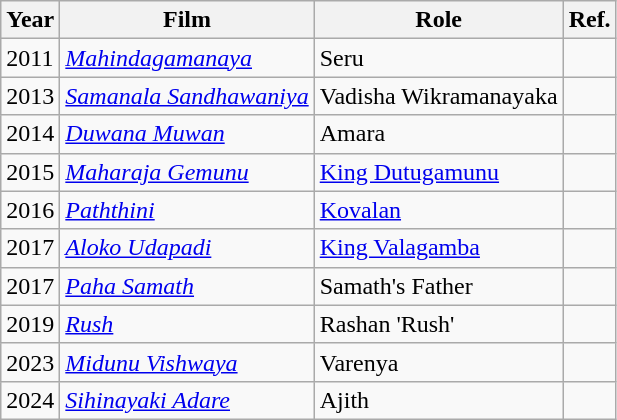<table class="wikitable sortable">
<tr>
<th>Year</th>
<th>Film</th>
<th>Role</th>
<th>Ref.</th>
</tr>
<tr>
<td>2011</td>
<td><em><a href='#'>Mahindagamanaya</a></em></td>
<td>Seru</td>
<td></td>
</tr>
<tr>
<td>2013</td>
<td><em><a href='#'>Samanala Sandhawaniya</a></em></td>
<td>Vadisha Wikramanayaka</td>
<td></td>
</tr>
<tr>
<td>2014</td>
<td><em><a href='#'>Duwana Muwan</a></em></td>
<td>Amara</td>
<td></td>
</tr>
<tr>
<td>2015</td>
<td><em><a href='#'>Maharaja Gemunu</a></em></td>
<td><a href='#'>King Dutugamunu</a></td>
<td></td>
</tr>
<tr>
<td>2016</td>
<td><em><a href='#'>Paththini</a></em></td>
<td><a href='#'>Kovalan</a></td>
<td></td>
</tr>
<tr>
<td>2017</td>
<td><em><a href='#'>Aloko Udapadi</a></em></td>
<td><a href='#'>King Valagamba</a></td>
<td></td>
</tr>
<tr>
<td>2017</td>
<td><em><a href='#'>Paha Samath</a></em></td>
<td>Samath's Father</td>
<td></td>
</tr>
<tr>
<td>2019</td>
<td><em><a href='#'>Rush</a></em></td>
<td>Rashan 'Rush'</td>
<td></td>
</tr>
<tr>
<td>2023</td>
<td><em><a href='#'>Midunu Vishwaya</a></em></td>
<td>Varenya</td>
<td></td>
</tr>
<tr>
<td>2024</td>
<td><em><a href='#'>Sihinayaki Adare</a></em></td>
<td>Ajith</td>
<td></td>
</tr>
</table>
